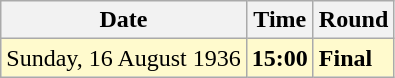<table class="wikitable">
<tr>
<th>Date</th>
<th>Time</th>
<th>Round</th>
</tr>
<tr style=background:lemonchiffon>
<td>Sunday, 16 August 1936</td>
<td><strong>15:00</strong></td>
<td><strong>Final</strong></td>
</tr>
</table>
